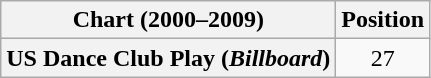<table class="wikitable plainrowheaders" style="text-align:center">
<tr>
<th scope="col">Chart (2000–2009)</th>
<th scope="col">Position</th>
</tr>
<tr>
<th scope="row">US Dance Club Play (<em>Billboard</em>)</th>
<td style="text-align:center;">27</td>
</tr>
</table>
